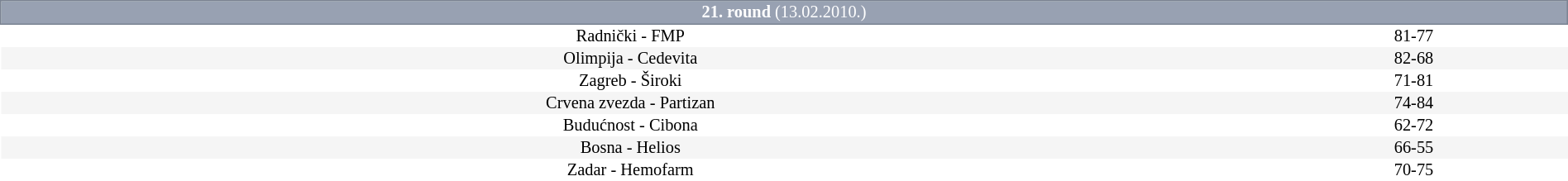<table border=0 cellspacing=0 cellpadding=1em style="font-size: 85%; border-collapse: collapse;width:100%;">
<tr>
<td colspan=5 bgcolor=#98A1B2 style="border:1px solid #7A8392; text-align:center; color:#FFFFFF;"><strong>21. round</strong> (13.02.2010.)</td>
</tr>
<tr align=center bgcolor=#FFFFFF>
<td>Radnički - FMP</td>
<td>81-77</td>
</tr>
<tr align=center bgcolor=#f5f5f5>
<td>Olimpija - Cedevita</td>
<td>82-68</td>
</tr>
<tr align=center bgcolor=#FFFFFF>
<td>Zagreb - Široki</td>
<td>71-81</td>
</tr>
<tr align=center bgcolor=#f5f5f5>
<td>Crvena zvezda - Partizan</td>
<td>74-84</td>
</tr>
<tr align=center bgcolor=#FFFFFF>
<td>Budućnost - Cibona</td>
<td>62-72</td>
</tr>
<tr align=center bgcolor=#f5f5f5>
<td>Bosna - Helios</td>
<td>66-55</td>
</tr>
<tr align=center bgcolor=#FFFFFF>
<td>Zadar - Hemofarm</td>
<td>70-75</td>
</tr>
</table>
